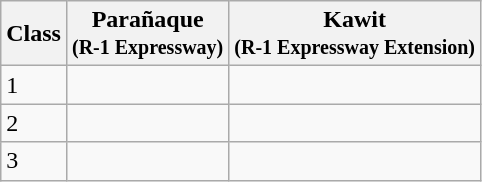<table class="wikitable">
<tr>
<th>Class</th>
<th>Parañaque<br><small>(R-1 Expressway)</small></th>
<th>Kawit<br><small>(R-1 Expressway Extension)</small></th>
</tr>
<tr>
<td>1</td>
<td></td>
<td></td>
</tr>
<tr>
<td>2</td>
<td></td>
<td></td>
</tr>
<tr>
<td>3</td>
<td></td>
<td></td>
</tr>
</table>
